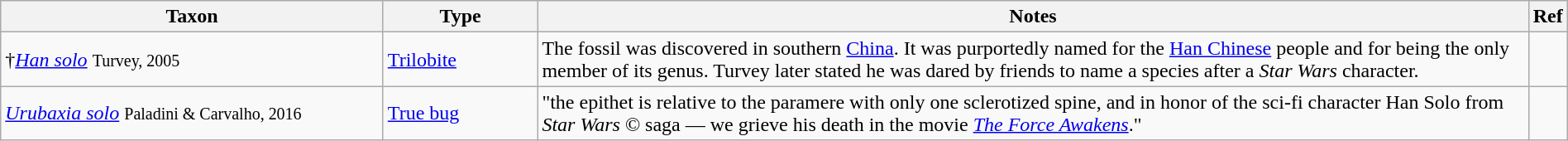<table class="wikitable sortable" width="100%">
<tr>
<th style="width:25%;">Taxon</th>
<th style="width:10%;">Type</th>
<th style="width:65%;">Notes</th>
<th class="unsortable">Ref</th>
</tr>
<tr>
<td>†<em><a href='#'>Han solo</a></em> <small>Turvey, 2005</small></td>
<td><a href='#'>Trilobite</a></td>
<td>The fossil was discovered in southern <a href='#'>China</a>. It was purportedly named for the <a href='#'>Han Chinese</a> people and for being the only member of its genus. Turvey later stated he was dared by friends to name a species after a <em>Star Wars</em> character.</td>
<td></td>
</tr>
<tr>
<td><em><a href='#'>Urubaxia solo</a></em> <small>Paladini & Carvalho, 2016</small></td>
<td><a href='#'>True bug</a></td>
<td>"the epithet is relative to the paramere with only one sclerotized spine, and in honor of the sci-fi character Han Solo from <em>Star Wars</em> © saga — we grieve his death in the movie <em><a href='#'>The Force Awakens</a></em>."</td>
<td></td>
</tr>
</table>
